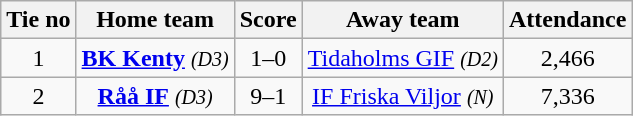<table class="wikitable" style="text-align:center">
<tr>
<th style= width="40px">Tie no</th>
<th style= width="150px">Home team</th>
<th style= width="60px">Score</th>
<th style= width="150px">Away team</th>
<th style= width="30px">Attendance</th>
</tr>
<tr>
<td>1</td>
<td><strong><a href='#'>BK Kenty</a></strong> <em><small>(D3)</small></em></td>
<td>1–0</td>
<td><a href='#'>Tidaholms GIF</a> <em><small>(D2)</small></em></td>
<td>2,466</td>
</tr>
<tr>
<td>2</td>
<td><strong><a href='#'>Råå IF</a></strong> <em><small>(D3)</small></em></td>
<td>9–1</td>
<td><a href='#'>IF Friska Viljor</a> <em><small>(N)</small></em></td>
<td>7,336</td>
</tr>
</table>
